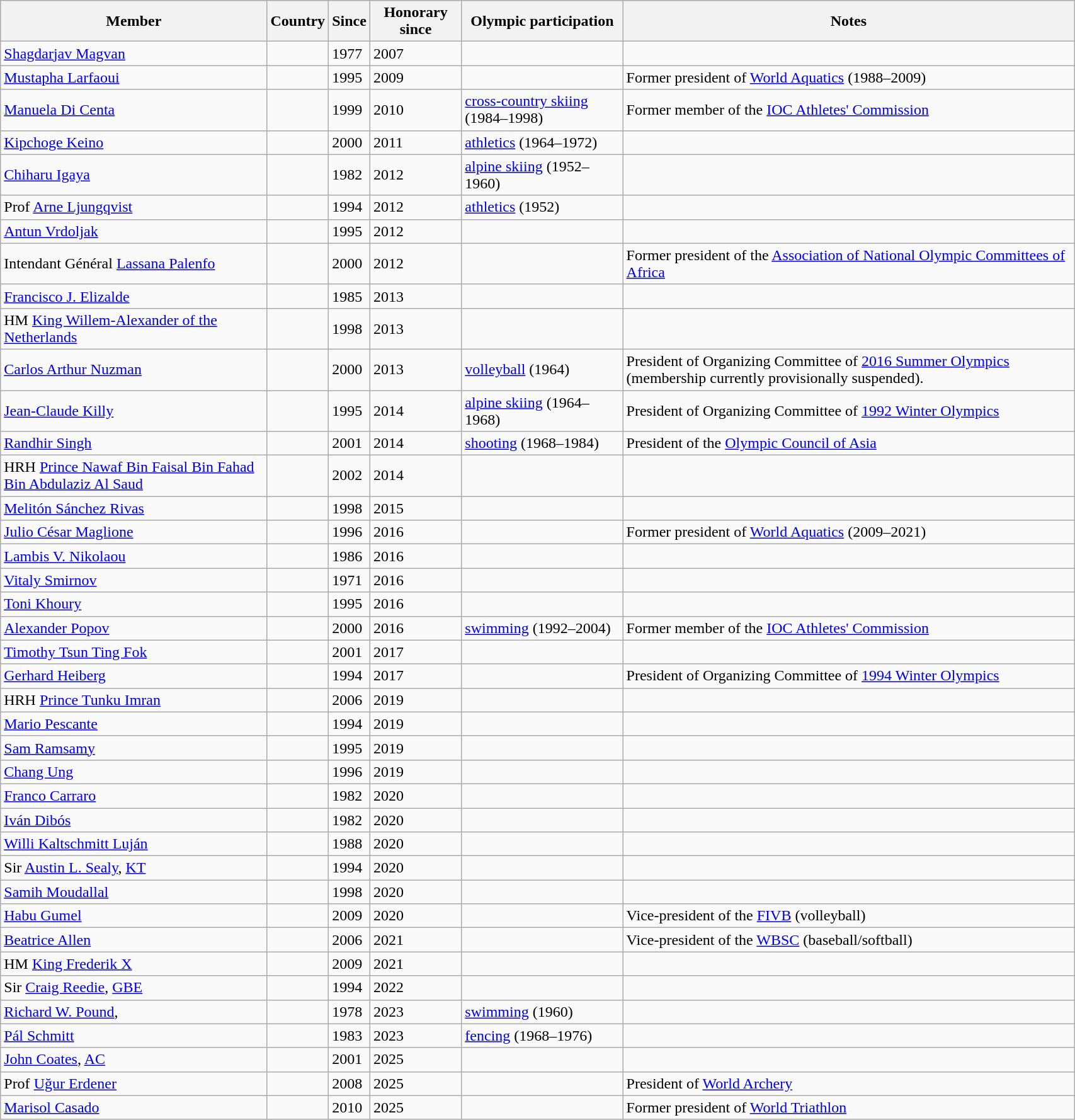<table class="sortable wikitable" width=90%>
<tr bgcolor=#efefef>
<th>Member</th>
<th>Country</th>
<th>Since</th>
<th>Honorary since</th>
<th>Olympic participation</th>
<th>Notes</th>
</tr>
<tr>
<td><a href='#'>Shagdarjav Magvan</a></td>
<td></td>
<td>1977</td>
<td>2007</td>
<td></td>
<td></td>
</tr>
<tr>
<td><a href='#'>Mustapha Larfaoui</a></td>
<td></td>
<td>1995</td>
<td>2009</td>
<td></td>
<td>Former president of <a href='#'>World Aquatics</a> (1988–2009)</td>
</tr>
<tr>
<td><a href='#'>Manuela Di Centa</a></td>
<td></td>
<td>1999</td>
<td>2010</td>
<td><a href='#'>cross-country skiing</a> (1984–1998)</td>
<td>Former member of the <a href='#'>IOC Athletes' Commission</a></td>
</tr>
<tr>
<td><a href='#'>Kipchoge Keino</a></td>
<td></td>
<td>2000</td>
<td>2011</td>
<td><a href='#'>athletics</a> (1964–1972)</td>
<td></td>
</tr>
<tr>
<td><a href='#'>Chiharu Igaya</a></td>
<td></td>
<td>1982</td>
<td>2012</td>
<td><a href='#'>alpine skiing</a> (1952–1960)</td>
<td></td>
</tr>
<tr>
<td>Prof <a href='#'>Arne Ljungqvist</a></td>
<td></td>
<td>1994</td>
<td>2012</td>
<td><a href='#'>athletics</a> (1952)</td>
<td></td>
</tr>
<tr>
<td><a href='#'>Antun Vrdoljak</a></td>
<td></td>
<td>1995</td>
<td>2012</td>
<td></td>
<td></td>
</tr>
<tr>
<td>Intendant Général <a href='#'>Lassana Palenfo</a></td>
<td></td>
<td>2000</td>
<td>2012</td>
<td></td>
<td>Former president of the <a href='#'>Association of National Olympic Committees of Africa</a></td>
</tr>
<tr>
<td><a href='#'>Francisco J. Elizalde</a></td>
<td></td>
<td>1985</td>
<td>2013</td>
<td></td>
<td></td>
</tr>
<tr>
<td>HM <a href='#'>King Willem-Alexander of the Netherlands</a></td>
<td></td>
<td>1998</td>
<td>2013</td>
<td></td>
<td></td>
</tr>
<tr>
<td><a href='#'>Carlos Arthur Nuzman</a></td>
<td></td>
<td>2000</td>
<td>2013</td>
<td><a href='#'>volleyball</a> (1964)</td>
<td>President of Organizing Committee of <a href='#'>2016 Summer Olympics</a> (membership currently provisionally suspended).</td>
</tr>
<tr>
<td><a href='#'>Jean-Claude Killy</a></td>
<td></td>
<td>1995</td>
<td>2014</td>
<td><a href='#'>alpine skiing</a> (1964–1968)</td>
<td>President of Organizing Committee of <a href='#'>1992 Winter Olympics</a></td>
</tr>
<tr>
<td><a href='#'>Randhir Singh</a></td>
<td></td>
<td>2001</td>
<td>2014</td>
<td><a href='#'>shooting</a> (1968–1984)</td>
<td>President of the <a href='#'>Olympic Council of Asia</a></td>
</tr>
<tr>
<td>HRH <a href='#'>Prince Nawaf Bin Faisal Bin Fahad Bin Abdulaziz Al Saud</a></td>
<td></td>
<td>2002</td>
<td>2014</td>
<td></td>
<td></td>
</tr>
<tr>
<td><a href='#'>Melitón Sánchez Rivas</a></td>
<td></td>
<td>1998</td>
<td>2015</td>
<td></td>
<td></td>
</tr>
<tr>
<td><a href='#'>Julio César Maglione</a></td>
<td></td>
<td>1996</td>
<td>2016</td>
<td></td>
<td>Former president of <a href='#'>World Aquatics</a> (2009–2021)</td>
</tr>
<tr>
<td><a href='#'>Lambis V. Nikolaou</a></td>
<td></td>
<td>1986</td>
<td>2016</td>
<td></td>
<td></td>
</tr>
<tr>
<td><a href='#'>Vitaly Smirnov</a></td>
<td></td>
<td>1971</td>
<td>2016</td>
<td></td>
<td></td>
</tr>
<tr>
<td><a href='#'>Toni Khoury</a></td>
<td></td>
<td>1995</td>
<td>2016</td>
<td></td>
<td></td>
</tr>
<tr>
<td><a href='#'>Alexander Popov</a></td>
<td></td>
<td>2000</td>
<td>2016</td>
<td><a href='#'>swimming</a> (1992–2004)</td>
<td>Former member of the <a href='#'>IOC Athletes' Commission</a></td>
</tr>
<tr>
<td><a href='#'>Timothy Tsun Ting Fok</a></td>
<td></td>
<td>2001</td>
<td>2017</td>
<td></td>
<td></td>
</tr>
<tr>
<td><a href='#'>Gerhard Heiberg</a></td>
<td></td>
<td>1994</td>
<td>2017</td>
<td></td>
<td>President of Organizing Committee of <a href='#'>1994 Winter Olympics</a></td>
</tr>
<tr>
<td>HRH <a href='#'>Prince Tunku Imran</a></td>
<td></td>
<td>2006</td>
<td>2019</td>
<td></td>
<td></td>
</tr>
<tr>
<td><a href='#'>Mario Pescante</a></td>
<td></td>
<td>1994</td>
<td>2019</td>
<td></td>
<td></td>
</tr>
<tr>
<td><a href='#'>Sam Ramsamy</a></td>
<td></td>
<td>1995</td>
<td>2019</td>
<td></td>
<td></td>
</tr>
<tr>
<td><a href='#'>Chang Ung</a></td>
<td></td>
<td>1996</td>
<td>2019</td>
<td></td>
<td></td>
</tr>
<tr>
<td><a href='#'>Franco Carraro</a></td>
<td></td>
<td>1982</td>
<td>2020</td>
<td></td>
<td></td>
</tr>
<tr>
<td><a href='#'>Iván Dibós</a></td>
<td></td>
<td>1982</td>
<td>2020</td>
<td></td>
<td></td>
</tr>
<tr>
<td><a href='#'>Willi Kaltschmitt Luján</a></td>
<td></td>
<td>1988</td>
<td>2020</td>
<td></td>
<td></td>
</tr>
<tr>
<td>Sir <a href='#'>Austin L. Sealy</a>, <a href='#'>KT</a></td>
<td></td>
<td>1994</td>
<td>2020</td>
<td></td>
<td></td>
</tr>
<tr>
<td><a href='#'>Samih Moudallal</a></td>
<td></td>
<td>1998</td>
<td>2020</td>
<td></td>
<td></td>
</tr>
<tr>
<td><a href='#'>Habu Gumel</a></td>
<td></td>
<td>2009</td>
<td>2020</td>
<td></td>
<td>Vice-president of the <a href='#'>FIVB</a> (volleyball)</td>
</tr>
<tr>
<td><a href='#'>Beatrice Allen</a></td>
<td></td>
<td>2006</td>
<td>2021</td>
<td></td>
<td>Vice-president of the <a href='#'>WBSC</a> (baseball/softball)</td>
</tr>
<tr>
<td>HM <a href='#'>King Frederik X</a></td>
<td></td>
<td>2009</td>
<td>2021</td>
<td></td>
<td></td>
</tr>
<tr>
<td>Sir <a href='#'>Craig Reedie</a>, <a href='#'>GBE</a></td>
<td></td>
<td>1994</td>
<td>2022</td>
<td></td>
<td></td>
</tr>
<tr>
<td><a href='#'>Richard W. Pound</a>, </td>
<td></td>
<td>1978</td>
<td>2023</td>
<td><a href='#'>swimming</a> (1960)</td>
<td></td>
</tr>
<tr>
<td><a href='#'>Pál Schmitt</a></td>
<td></td>
<td>1983</td>
<td>2023</td>
<td><a href='#'>fencing</a> (1968–1976)</td>
<td></td>
</tr>
<tr>
<td><a href='#'>John Coates</a>, <a href='#'>AC</a></td>
<td></td>
<td>2001</td>
<td>2025</td>
<td></td>
<td></td>
</tr>
<tr>
<td>Prof <a href='#'>Uğur Erdener</a></td>
<td></td>
<td>2008</td>
<td>2025</td>
<td></td>
<td>President of <a href='#'>World Archery</a></td>
</tr>
<tr>
<td><a href='#'>Marisol Casado</a></td>
<td></td>
<td>2010</td>
<td>2025</td>
<td></td>
<td>Former president of <a href='#'>World Triathlon</a></td>
</tr>
</table>
